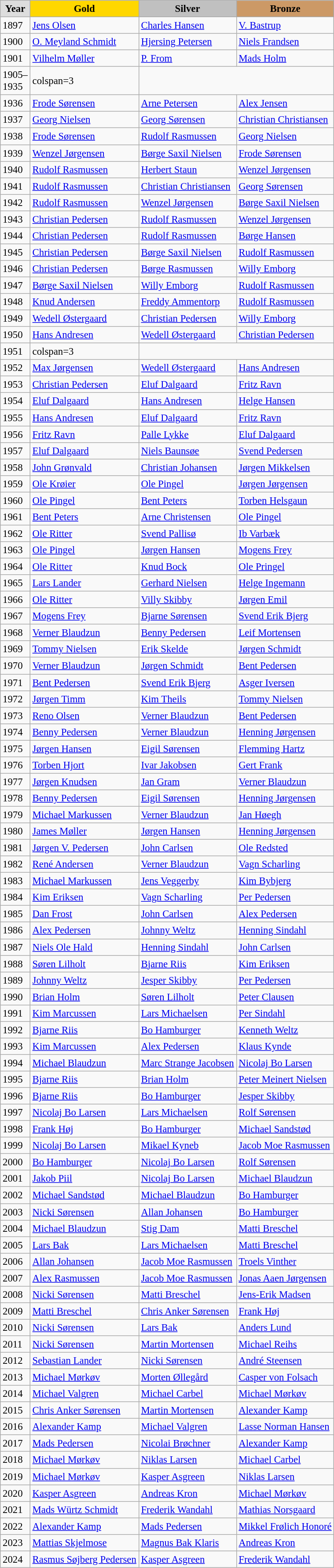<table class="wikitable sortable" style="font-size:95%">
<tr>
<td style="background:#DDDDDD; font-weight:bold; text-align:center;">Year</td>
<td style="background:gold; font-weight:bold; text-align:center;">Gold</td>
<td style="background:silver; font-weight:bold; text-align:center;">Silver</td>
<td style="background:#cc9966; font-weight:bold; text-align:center;">Bronze</td>
</tr>
<tr>
<td>1897</td>
<td><a href='#'>Jens Olsen</a></td>
<td><a href='#'>Charles Hansen</a></td>
<td><a href='#'>V. Bastrup</a></td>
</tr>
<tr>
<td>1900</td>
<td><a href='#'>O. Meyland Schmidt</a></td>
<td><a href='#'>Hjersing Petersen</a></td>
<td><a href='#'>Niels Frandsen</a></td>
</tr>
<tr>
<td>1901</td>
<td><a href='#'>Vilhelm Møller</a></td>
<td><a href='#'>P. From</a></td>
<td><a href='#'>Mads Holm</a></td>
</tr>
<tr>
<td>1905–<br>1935</td>
<td>colspan=3 </td>
</tr>
<tr>
<td>1936</td>
<td><a href='#'>Frode Sørensen</a></td>
<td><a href='#'>Arne Petersen</a></td>
<td><a href='#'>Alex Jensen</a></td>
</tr>
<tr>
<td>1937</td>
<td><a href='#'>Georg Nielsen</a></td>
<td><a href='#'>Georg Sørensen</a></td>
<td><a href='#'>Christian Christiansen</a></td>
</tr>
<tr>
<td>1938</td>
<td><a href='#'>Frode Sørensen</a></td>
<td><a href='#'>Rudolf Rasmussen</a></td>
<td><a href='#'>Georg Nielsen</a></td>
</tr>
<tr>
<td>1939</td>
<td><a href='#'>Wenzel Jørgensen</a></td>
<td><a href='#'>Børge Saxil Nielsen</a></td>
<td><a href='#'>Frode Sørensen</a></td>
</tr>
<tr>
<td>1940</td>
<td><a href='#'>Rudolf Rasmussen</a></td>
<td><a href='#'>Herbert Staun</a></td>
<td><a href='#'>Wenzel Jørgensen</a></td>
</tr>
<tr>
<td>1941</td>
<td><a href='#'>Rudolf Rasmussen</a></td>
<td><a href='#'>Christian Christiansen</a></td>
<td><a href='#'>Georg Sørensen</a></td>
</tr>
<tr>
<td>1942</td>
<td><a href='#'>Rudolf Rasmussen</a></td>
<td><a href='#'>Wenzel Jørgensen</a></td>
<td><a href='#'>Børge Saxil Nielsen</a></td>
</tr>
<tr>
<td>1943</td>
<td><a href='#'>Christian Pedersen</a></td>
<td><a href='#'>Rudolf Rasmussen</a></td>
<td><a href='#'>Wenzel Jørgensen</a></td>
</tr>
<tr>
<td>1944</td>
<td><a href='#'>Christian Pedersen</a></td>
<td><a href='#'>Rudolf Rasmussen</a></td>
<td><a href='#'>Børge Hansen</a></td>
</tr>
<tr>
<td>1945</td>
<td><a href='#'>Christian Pedersen</a></td>
<td><a href='#'>Børge Saxil Nielsen</a></td>
<td><a href='#'>Rudolf Rasmussen</a></td>
</tr>
<tr>
<td>1946</td>
<td><a href='#'>Christian Pedersen</a></td>
<td><a href='#'>Børge Rasmussen</a></td>
<td><a href='#'>Willy Emborg</a></td>
</tr>
<tr>
<td>1947</td>
<td><a href='#'>Børge Saxil Nielsen</a></td>
<td><a href='#'>Willy Emborg</a></td>
<td><a href='#'>Rudolf Rasmussen</a></td>
</tr>
<tr>
<td>1948</td>
<td><a href='#'>Knud Andersen</a></td>
<td><a href='#'>Freddy Ammentorp</a></td>
<td><a href='#'>Rudolf Rasmussen</a></td>
</tr>
<tr>
<td>1949</td>
<td><a href='#'>Wedell Østergaard</a></td>
<td><a href='#'>Christian Pedersen</a></td>
<td><a href='#'>Willy Emborg</a></td>
</tr>
<tr>
<td>1950</td>
<td><a href='#'>Hans Andresen</a></td>
<td><a href='#'>Wedell Østergaard</a></td>
<td><a href='#'>Christian Pedersen</a></td>
</tr>
<tr>
<td>1951</td>
<td>colspan=3 </td>
</tr>
<tr>
<td>1952</td>
<td><a href='#'>Max Jørgensen</a></td>
<td><a href='#'>Wedell Østergaard</a></td>
<td><a href='#'>Hans Andresen</a></td>
</tr>
<tr>
<td>1953</td>
<td><a href='#'>Christian Pedersen</a></td>
<td><a href='#'>Eluf Dalgaard</a></td>
<td><a href='#'>Fritz Ravn</a></td>
</tr>
<tr>
<td>1954</td>
<td><a href='#'>Eluf Dalgaard</a></td>
<td><a href='#'>Hans Andresen</a></td>
<td><a href='#'>Helge Hansen</a></td>
</tr>
<tr>
<td>1955</td>
<td><a href='#'>Hans Andresen</a></td>
<td><a href='#'>Eluf Dalgaard</a></td>
<td><a href='#'>Fritz Ravn</a></td>
</tr>
<tr>
<td>1956</td>
<td><a href='#'>Fritz Ravn</a></td>
<td><a href='#'>Palle Lykke</a></td>
<td><a href='#'>Eluf Dalgaard</a></td>
</tr>
<tr>
<td>1957</td>
<td><a href='#'>Eluf Dalgaard</a></td>
<td><a href='#'>Niels Baunsøe</a></td>
<td><a href='#'>Svend Pedersen</a></td>
</tr>
<tr>
<td>1958</td>
<td><a href='#'>John Grønvald</a></td>
<td><a href='#'>Christian Johansen</a></td>
<td><a href='#'>Jørgen Mikkelsen</a></td>
</tr>
<tr>
<td>1959</td>
<td><a href='#'>Ole Krøier</a></td>
<td><a href='#'>Ole Pingel</a></td>
<td><a href='#'>Jørgen Jørgensen</a></td>
</tr>
<tr>
<td>1960</td>
<td><a href='#'>Ole Pingel</a></td>
<td><a href='#'>Bent Peters</a></td>
<td><a href='#'>Torben Helsgaun</a></td>
</tr>
<tr>
<td>1961</td>
<td><a href='#'>Bent Peters</a></td>
<td><a href='#'>Arne Christensen</a></td>
<td><a href='#'>Ole Pingel</a></td>
</tr>
<tr>
<td>1962</td>
<td><a href='#'>Ole Ritter</a></td>
<td><a href='#'>Svend Pallisø</a></td>
<td><a href='#'>Ib Varbæk</a></td>
</tr>
<tr>
<td>1963</td>
<td><a href='#'>Ole Pingel</a></td>
<td><a href='#'>Jørgen Hansen</a></td>
<td><a href='#'>Mogens Frey</a></td>
</tr>
<tr>
<td>1964</td>
<td><a href='#'>Ole Ritter</a></td>
<td><a href='#'>Knud Bock</a></td>
<td><a href='#'>Ole Pringel</a></td>
</tr>
<tr>
<td>1965</td>
<td><a href='#'>Lars Lander</a></td>
<td><a href='#'>Gerhard Nielsen</a></td>
<td><a href='#'>Helge Ingemann</a></td>
</tr>
<tr>
<td>1966</td>
<td><a href='#'>Ole Ritter</a></td>
<td><a href='#'>Villy Skibby</a></td>
<td><a href='#'>Jørgen Emil</a></td>
</tr>
<tr>
<td>1967</td>
<td><a href='#'>Mogens Frey</a></td>
<td><a href='#'>Bjarne Sørensen</a></td>
<td><a href='#'>Svend Erik Bjerg</a></td>
</tr>
<tr>
<td>1968</td>
<td><a href='#'>Verner Blaudzun</a></td>
<td><a href='#'>Benny Pedersen</a></td>
<td><a href='#'>Leif Mortensen</a></td>
</tr>
<tr>
<td>1969</td>
<td><a href='#'>Tommy Nielsen</a></td>
<td><a href='#'>Erik Skelde</a></td>
<td><a href='#'>Jørgen Schmidt</a></td>
</tr>
<tr>
<td>1970</td>
<td><a href='#'>Verner Blaudzun</a></td>
<td><a href='#'>Jørgen Schmidt</a></td>
<td><a href='#'>Bent Pedersen</a></td>
</tr>
<tr>
<td>1971</td>
<td><a href='#'>Bent Pedersen</a></td>
<td><a href='#'>Svend Erik Bjerg</a></td>
<td><a href='#'>Asger Iversen</a></td>
</tr>
<tr>
<td>1972</td>
<td><a href='#'>Jørgen Timm</a></td>
<td><a href='#'>Kim Theils</a></td>
<td><a href='#'>Tommy Nielsen</a></td>
</tr>
<tr>
<td>1973</td>
<td><a href='#'>Reno Olsen</a></td>
<td><a href='#'>Verner Blaudzun</a></td>
<td><a href='#'>Bent Pedersen</a></td>
</tr>
<tr>
<td>1974</td>
<td><a href='#'>Benny Pedersen</a></td>
<td><a href='#'>Verner Blaudzun</a></td>
<td><a href='#'>Henning Jørgensen</a></td>
</tr>
<tr>
<td>1975</td>
<td><a href='#'>Jørgen Hansen</a></td>
<td><a href='#'>Eigil Sørensen</a></td>
<td><a href='#'>Flemming Hartz</a></td>
</tr>
<tr>
<td>1976</td>
<td><a href='#'>Torben Hjort</a></td>
<td><a href='#'>Ivar Jakobsen</a></td>
<td><a href='#'>Gert Frank</a></td>
</tr>
<tr>
<td>1977</td>
<td><a href='#'>Jørgen Knudsen</a></td>
<td><a href='#'>Jan Gram</a></td>
<td><a href='#'>Verner Blaudzun</a></td>
</tr>
<tr>
<td>1978</td>
<td><a href='#'>Benny Pedersen</a></td>
<td><a href='#'>Eigil Sørensen</a></td>
<td><a href='#'>Henning Jørgensen</a></td>
</tr>
<tr>
<td>1979</td>
<td><a href='#'>Michael Markussen</a></td>
<td><a href='#'>Verner Blaudzun</a></td>
<td><a href='#'>Jan Høegh</a></td>
</tr>
<tr>
<td>1980</td>
<td><a href='#'>James Møller</a></td>
<td><a href='#'>Jørgen Hansen</a></td>
<td><a href='#'>Henning Jørgensen</a></td>
</tr>
<tr>
<td>1981</td>
<td><a href='#'>Jørgen V. Pedersen</a></td>
<td><a href='#'>John Carlsen</a></td>
<td><a href='#'>Ole Redsted</a></td>
</tr>
<tr>
<td>1982</td>
<td><a href='#'>René Andersen</a></td>
<td><a href='#'>Verner Blaudzun</a></td>
<td><a href='#'>Vagn Scharling</a></td>
</tr>
<tr>
<td>1983</td>
<td><a href='#'>Michael Markussen</a></td>
<td><a href='#'>Jens Veggerby</a></td>
<td><a href='#'>Kim Bybjerg</a></td>
</tr>
<tr>
<td>1984</td>
<td><a href='#'>Kim Eriksen</a></td>
<td><a href='#'>Vagn Scharling</a></td>
<td><a href='#'>Per Pedersen</a></td>
</tr>
<tr>
<td>1985</td>
<td><a href='#'>Dan Frost</a></td>
<td><a href='#'>John Carlsen</a></td>
<td><a href='#'>Alex Pedersen</a></td>
</tr>
<tr>
<td>1986</td>
<td><a href='#'>Alex Pedersen</a></td>
<td><a href='#'>Johnny Weltz</a></td>
<td><a href='#'>Henning Sindahl</a></td>
</tr>
<tr>
<td>1987</td>
<td><a href='#'>Niels Ole Hald</a></td>
<td><a href='#'>Henning Sindahl</a></td>
<td><a href='#'>John Carlsen</a></td>
</tr>
<tr>
<td>1988</td>
<td><a href='#'>Søren Lilholt</a></td>
<td><a href='#'>Bjarne Riis</a></td>
<td><a href='#'>Kim Eriksen</a></td>
</tr>
<tr>
<td>1989</td>
<td><a href='#'>Johnny Weltz</a></td>
<td><a href='#'>Jesper Skibby</a></td>
<td><a href='#'>Per Pedersen</a></td>
</tr>
<tr>
<td>1990</td>
<td><a href='#'>Brian Holm</a></td>
<td><a href='#'>Søren Lilholt</a></td>
<td><a href='#'>Peter Clausen</a></td>
</tr>
<tr>
<td>1991</td>
<td><a href='#'>Kim Marcussen</a></td>
<td><a href='#'>Lars Michaelsen</a></td>
<td><a href='#'>Per Sindahl</a></td>
</tr>
<tr>
<td>1992</td>
<td><a href='#'>Bjarne Riis</a></td>
<td><a href='#'>Bo Hamburger</a></td>
<td><a href='#'>Kenneth Weltz</a></td>
</tr>
<tr>
<td>1993</td>
<td><a href='#'>Kim Marcussen</a></td>
<td><a href='#'>Alex Pedersen</a></td>
<td><a href='#'>Klaus Kynde</a></td>
</tr>
<tr>
<td>1994</td>
<td><a href='#'>Michael Blaudzun</a></td>
<td><a href='#'>Marc Strange Jacobsen</a></td>
<td><a href='#'>Nicolaj Bo Larsen</a></td>
</tr>
<tr>
<td>1995</td>
<td><a href='#'>Bjarne Riis</a></td>
<td><a href='#'>Brian Holm</a></td>
<td><a href='#'>Peter Meinert Nielsen</a></td>
</tr>
<tr>
<td>1996</td>
<td><a href='#'>Bjarne Riis</a></td>
<td><a href='#'>Bo Hamburger</a></td>
<td><a href='#'>Jesper Skibby</a></td>
</tr>
<tr>
<td>1997</td>
<td><a href='#'>Nicolaj Bo Larsen</a></td>
<td><a href='#'>Lars Michaelsen</a></td>
<td><a href='#'>Rolf Sørensen</a></td>
</tr>
<tr>
<td>1998</td>
<td><a href='#'>Frank Høj</a></td>
<td><a href='#'>Bo Hamburger</a></td>
<td><a href='#'>Michael Sandstød</a></td>
</tr>
<tr>
<td>1999</td>
<td><a href='#'>Nicolaj Bo Larsen</a></td>
<td><a href='#'>Mikael Kyneb</a></td>
<td><a href='#'>Jacob Moe Rasmussen</a></td>
</tr>
<tr>
<td>2000</td>
<td><a href='#'>Bo Hamburger</a></td>
<td><a href='#'>Nicolaj Bo Larsen</a></td>
<td><a href='#'>Rolf Sørensen</a></td>
</tr>
<tr>
<td>2001</td>
<td><a href='#'>Jakob Piil</a></td>
<td><a href='#'>Nicolaj Bo Larsen</a></td>
<td><a href='#'>Michael Blaudzun</a></td>
</tr>
<tr>
<td>2002</td>
<td><a href='#'>Michael Sandstød</a></td>
<td><a href='#'>Michael Blaudzun</a></td>
<td><a href='#'>Bo Hamburger</a></td>
</tr>
<tr>
<td>2003</td>
<td><a href='#'>Nicki Sørensen</a></td>
<td><a href='#'>Allan Johansen</a></td>
<td><a href='#'>Bo Hamburger</a></td>
</tr>
<tr>
<td>2004</td>
<td><a href='#'>Michael Blaudzun</a></td>
<td><a href='#'>Stig Dam</a></td>
<td><a href='#'>Matti Breschel</a></td>
</tr>
<tr>
<td>2005</td>
<td><a href='#'>Lars Bak</a></td>
<td><a href='#'>Lars Michaelsen</a></td>
<td><a href='#'>Matti Breschel</a></td>
</tr>
<tr>
<td>2006</td>
<td><a href='#'>Allan Johansen</a></td>
<td><a href='#'>Jacob Moe Rasmussen</a></td>
<td><a href='#'>Troels Vinther</a></td>
</tr>
<tr>
<td>2007</td>
<td><a href='#'>Alex Rasmussen</a></td>
<td><a href='#'>Jacob Moe Rasmussen</a></td>
<td><a href='#'>Jonas Aaen Jørgensen</a></td>
</tr>
<tr>
<td>2008</td>
<td><a href='#'>Nicki Sørensen</a></td>
<td><a href='#'>Matti Breschel</a></td>
<td><a href='#'>Jens-Erik Madsen</a></td>
</tr>
<tr>
<td>2009</td>
<td><a href='#'>Matti Breschel</a></td>
<td><a href='#'>Chris Anker Sørensen</a></td>
<td><a href='#'>Frank Høj</a></td>
</tr>
<tr>
<td>2010</td>
<td><a href='#'>Nicki Sørensen</a></td>
<td><a href='#'>Lars Bak</a></td>
<td><a href='#'>Anders Lund</a></td>
</tr>
<tr>
<td>2011</td>
<td><a href='#'>Nicki Sørensen</a></td>
<td><a href='#'>Martin Mortensen</a></td>
<td><a href='#'>Michael Reihs</a></td>
</tr>
<tr>
<td>2012</td>
<td><a href='#'>Sebastian Lander</a></td>
<td><a href='#'>Nicki Sørensen</a></td>
<td><a href='#'>André Steensen</a></td>
</tr>
<tr>
<td>2013</td>
<td><a href='#'>Michael Mørkøv</a></td>
<td><a href='#'>Morten Øllegård</a></td>
<td><a href='#'>Casper von Folsach</a></td>
</tr>
<tr>
<td>2014</td>
<td><a href='#'>Michael Valgren</a></td>
<td><a href='#'>Michael Carbel</a></td>
<td><a href='#'>Michael Mørkøv</a></td>
</tr>
<tr>
<td>2015</td>
<td><a href='#'>Chris Anker Sørensen</a></td>
<td><a href='#'>Martin Mortensen</a></td>
<td><a href='#'>Alexander Kamp</a></td>
</tr>
<tr>
<td>2016</td>
<td><a href='#'>Alexander Kamp</a></td>
<td><a href='#'>Michael Valgren</a></td>
<td><a href='#'>Lasse Norman Hansen</a></td>
</tr>
<tr>
<td>2017</td>
<td><a href='#'>Mads Pedersen</a></td>
<td><a href='#'>Nicolai Brøchner</a></td>
<td><a href='#'>Alexander Kamp</a></td>
</tr>
<tr>
<td>2018</td>
<td><a href='#'>Michael Mørkøv</a></td>
<td><a href='#'>Niklas Larsen</a></td>
<td><a href='#'>Michael Carbel</a></td>
</tr>
<tr>
<td>2019</td>
<td><a href='#'>Michael Mørkøv</a></td>
<td><a href='#'>Kasper Asgreen</a></td>
<td><a href='#'>Niklas Larsen</a></td>
</tr>
<tr>
<td>2020</td>
<td><a href='#'>Kasper Asgreen</a></td>
<td><a href='#'>Andreas Kron</a></td>
<td><a href='#'>Michael Mørkøv</a></td>
</tr>
<tr>
<td>2021</td>
<td><a href='#'>Mads Würtz Schmidt</a></td>
<td><a href='#'>Frederik Wandahl</a></td>
<td><a href='#'>Mathias Norsgaard</a></td>
</tr>
<tr>
<td>2022</td>
<td><a href='#'>Alexander Kamp</a></td>
<td><a href='#'>Mads Pedersen</a></td>
<td><a href='#'>Mikkel Frølich Honoré</a></td>
</tr>
<tr>
<td>2023</td>
<td><a href='#'>Mattias Skjelmose</a></td>
<td><a href='#'>Magnus Bak Klaris</a></td>
<td><a href='#'>Andreas Kron</a></td>
</tr>
<tr>
<td>2024</td>
<td><a href='#'>Rasmus Søjberg Pedersen</a></td>
<td><a href='#'>Kasper Asgreen</a></td>
<td><a href='#'>Frederik Wandahl</a></td>
</tr>
</table>
